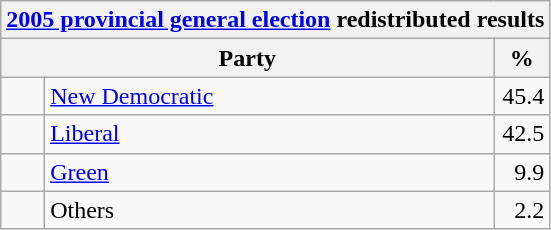<table class="wikitable">
<tr>
<th colspan="4"><a href='#'>2005 provincial general election</a> redistributed results</th>
</tr>
<tr>
<th bgcolor="#DDDDFF" width="130px" colspan="2">Party</th>
<th bgcolor="#DDDDFF" width="30px">%</th>
</tr>
<tr>
<td> </td>
<td><a href='#'>New Democratic</a></td>
<td align="right">45.4</td>
</tr>
<tr>
<td> </td>
<td><a href='#'>Liberal</a></td>
<td align="right">42.5</td>
</tr>
<tr>
<td> </td>
<td><a href='#'>Green</a></td>
<td align="right">9.9</td>
</tr>
<tr>
<td> </td>
<td>Others</td>
<td align="right">2.2</td>
</tr>
</table>
